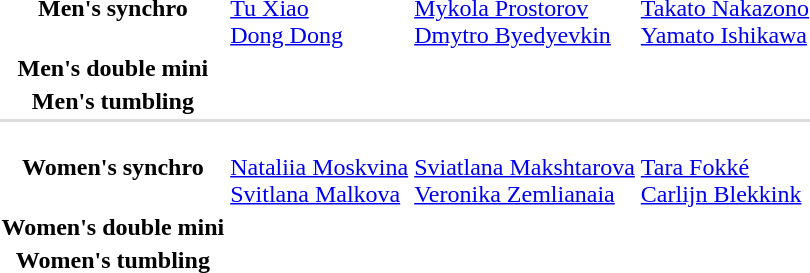<table>
<tr>
<th scope="row">Men's synchro</th>
<td><br><a href='#'>Tu Xiao</a><br><a href='#'>Dong Dong</a></td>
<td><br><a href='#'>Mykola Prostorov</a><br><a href='#'>Dmytro Byedyevkin</a></td>
<td><br><a href='#'>Takato Nakazono</a><br><a href='#'>Yamato Ishikawa</a></td>
</tr>
<tr>
<th scope="row">Men's double mini</th>
<td></td>
<td></td>
<td></td>
</tr>
<tr>
<th scope="row">Men's tumbling</th>
<td></td>
<td></td>
<td></td>
</tr>
<tr bgcolor=#DDDDDD>
<td colspan=4></td>
</tr>
<tr>
<th scope="row">Women's synchro</th>
<td><br><a href='#'>Nataliia Moskvina</a><br><a href='#'>Svitlana Malkova</a></td>
<td><br><a href='#'>Sviatlana Makshtarova</a><br><a href='#'>Veronika Zemlianaia</a></td>
<td><br><a href='#'>Tara Fokké</a><br><a href='#'>Carlijn Blekkink</a></td>
</tr>
<tr>
<th scope="row">Women's double mini</th>
<td></td>
<td></td>
<td></td>
</tr>
<tr>
<th scope="row">Women's tumbling</th>
<td></td>
<td></td>
<td></td>
</tr>
</table>
